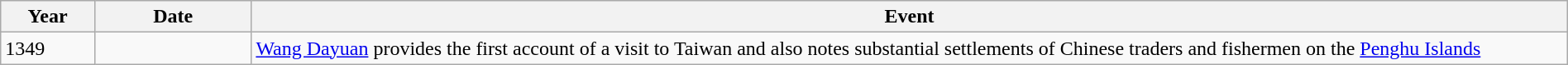<table class="wikitable" style="width:100%;">
<tr>
<th style="width:6%">Year</th>
<th style="width:10%">Date</th>
<th>Event</th>
</tr>
<tr>
<td>1349</td>
<td></td>
<td><a href='#'>Wang Dayuan</a> provides the first account of a visit to Taiwan and also notes substantial settlements of Chinese traders and fishermen on the <a href='#'>Penghu Islands</a></td>
</tr>
</table>
